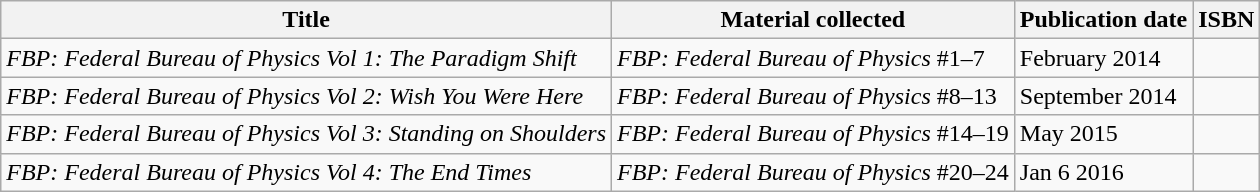<table class="wikitable">
<tr>
<th>Title</th>
<th>Material collected</th>
<th>Publication date</th>
<th>ISBN</th>
</tr>
<tr>
<td><em>FBP: Federal Bureau of Physics Vol 1: The Paradigm Shift</em></td>
<td><em>FBP: Federal Bureau of Physics</em> #1–7</td>
<td>February 2014</td>
<td></td>
</tr>
<tr>
<td><em>FBP: Federal Bureau of Physics Vol 2: Wish You Were Here</em></td>
<td><em>FBP: Federal Bureau of Physics</em> #8–13</td>
<td>September 2014</td>
<td></td>
</tr>
<tr>
<td><em>FBP: Federal Bureau of Physics Vol 3: Standing on Shoulders</em></td>
<td><em>FBP: Federal Bureau of Physics</em> #14–19</td>
<td>May 2015</td>
<td></td>
</tr>
<tr>
<td><em>FBP: Federal Bureau of Physics Vol 4: The End Times</em></td>
<td><em>FBP: Federal Bureau of Physics</em> #20–24</td>
<td>Jan 6 2016</td>
<td></td>
</tr>
</table>
